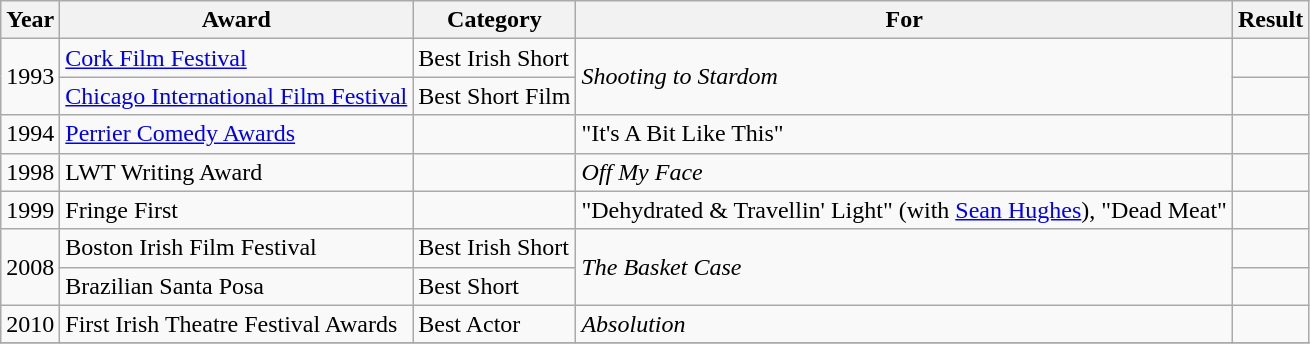<table class="wikitable">
<tr>
<th>Year</th>
<th>Award</th>
<th>Category</th>
<th>For</th>
<th>Result</th>
</tr>
<tr>
<td rowspan=2>1993</td>
<td><a href='#'>Cork Film Festival</a></td>
<td>Best Irish Short</td>
<td rowspan=2><em>Shooting to Stardom</em></td>
<td></td>
</tr>
<tr>
<td><a href='#'>Chicago International Film Festival</a></td>
<td>Best Short Film</td>
<td></td>
</tr>
<tr>
<td>1994</td>
<td><a href='#'>Perrier Comedy Awards</a></td>
<td></td>
<td>"It's A Bit Like This"</td>
<td></td>
</tr>
<tr>
<td>1998</td>
<td>LWT Writing Award</td>
<td></td>
<td><em>Off My Face</em></td>
<td></td>
</tr>
<tr>
<td rowspan>1999</td>
<td>Fringe First</td>
<td></td>
<td>"Dehydrated & Travellin' Light" (with <a href='#'>Sean Hughes</a>),  "Dead Meat"</td>
<td></td>
</tr>
<tr>
<td rowspan=2>2008</td>
<td>Boston Irish Film Festival</td>
<td>Best Irish Short</td>
<td rowspan=2><em>The Basket Case</em></td>
<td></td>
</tr>
<tr>
<td>Brazilian Santa Posa</td>
<td>Best Short</td>
<td></td>
</tr>
<tr>
<td>2010</td>
<td>First Irish Theatre Festival Awards</td>
<td>Best Actor</td>
<td><em>Absolution</em></td>
<td></td>
</tr>
<tr>
</tr>
</table>
